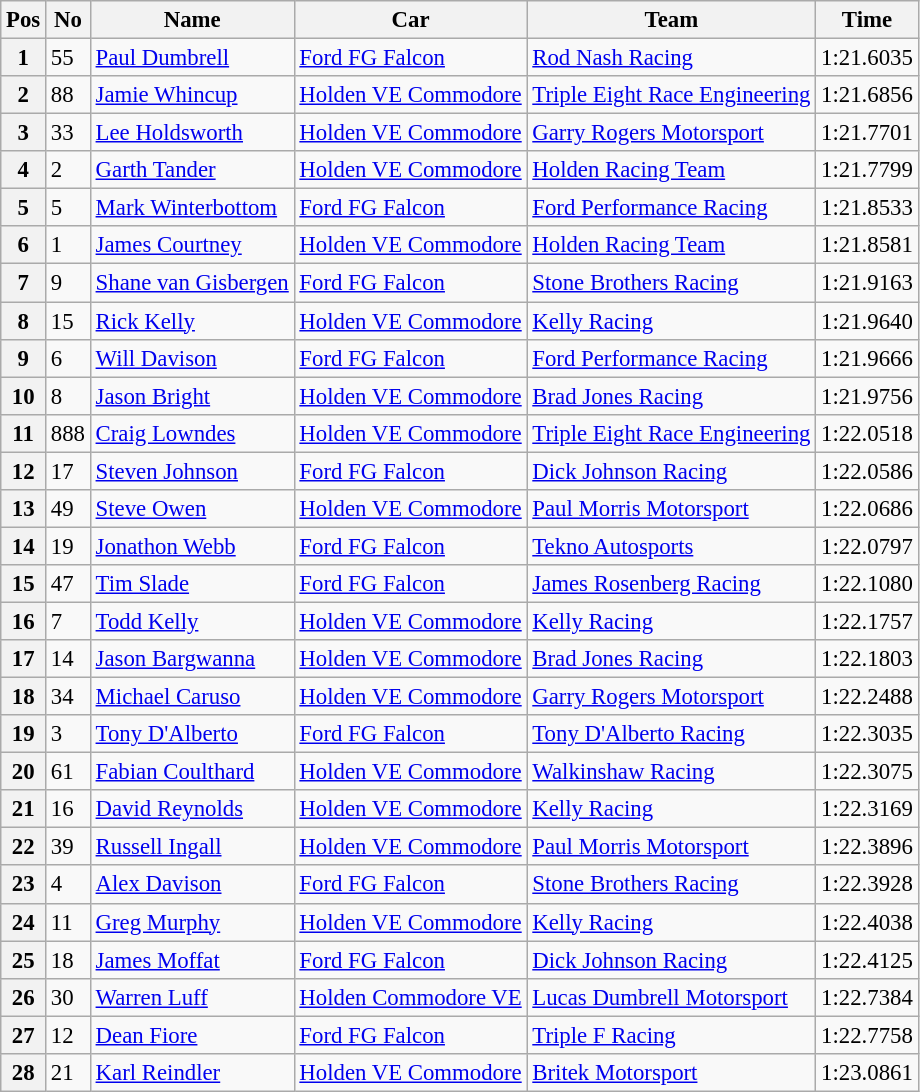<table class="wikitable" style="font-size: 95%;">
<tr>
<th>Pos</th>
<th>No</th>
<th>Name</th>
<th>Car</th>
<th>Team</th>
<th>Time</th>
</tr>
<tr>
<th>1</th>
<td>55</td>
<td><a href='#'>Paul Dumbrell</a></td>
<td><a href='#'>Ford FG Falcon</a></td>
<td><a href='#'>Rod Nash Racing</a></td>
<td>1:21.6035</td>
</tr>
<tr>
<th>2</th>
<td>88</td>
<td><a href='#'>Jamie Whincup</a></td>
<td><a href='#'>Holden VE Commodore</a></td>
<td><a href='#'>Triple Eight Race Engineering</a></td>
<td>1:21.6856</td>
</tr>
<tr>
<th>3</th>
<td>33</td>
<td><a href='#'>Lee Holdsworth</a></td>
<td><a href='#'>Holden VE Commodore</a></td>
<td><a href='#'>Garry Rogers Motorsport</a></td>
<td>1:21.7701</td>
</tr>
<tr>
<th>4</th>
<td>2</td>
<td><a href='#'>Garth Tander</a></td>
<td><a href='#'>Holden VE Commodore</a></td>
<td><a href='#'>Holden Racing Team</a></td>
<td>1:21.7799</td>
</tr>
<tr>
<th>5</th>
<td>5</td>
<td><a href='#'>Mark Winterbottom</a></td>
<td><a href='#'>Ford FG Falcon</a></td>
<td><a href='#'>Ford Performance Racing</a></td>
<td>1:21.8533</td>
</tr>
<tr>
<th>6</th>
<td>1</td>
<td><a href='#'>James Courtney</a></td>
<td><a href='#'>Holden VE Commodore</a></td>
<td><a href='#'>Holden Racing Team</a></td>
<td>1:21.8581</td>
</tr>
<tr>
<th>7</th>
<td>9</td>
<td><a href='#'>Shane van Gisbergen</a></td>
<td><a href='#'>Ford FG Falcon</a></td>
<td><a href='#'>Stone Brothers Racing</a></td>
<td>1:21.9163</td>
</tr>
<tr>
<th>8</th>
<td>15</td>
<td><a href='#'>Rick Kelly</a></td>
<td><a href='#'>Holden VE Commodore</a></td>
<td><a href='#'>Kelly Racing</a></td>
<td>1:21.9640</td>
</tr>
<tr>
<th>9</th>
<td>6</td>
<td><a href='#'>Will Davison</a></td>
<td><a href='#'>Ford FG Falcon</a></td>
<td><a href='#'>Ford Performance Racing</a></td>
<td>1:21.9666</td>
</tr>
<tr>
<th>10</th>
<td>8</td>
<td><a href='#'>Jason Bright</a></td>
<td><a href='#'>Holden VE Commodore</a></td>
<td><a href='#'>Brad Jones Racing</a></td>
<td>1:21.9756</td>
</tr>
<tr>
<th>11</th>
<td>888</td>
<td><a href='#'>Craig Lowndes</a></td>
<td><a href='#'>Holden VE Commodore</a></td>
<td><a href='#'>Triple Eight Race Engineering</a></td>
<td>1:22.0518</td>
</tr>
<tr>
<th>12</th>
<td>17</td>
<td><a href='#'>Steven Johnson</a></td>
<td><a href='#'>Ford FG Falcon</a></td>
<td><a href='#'>Dick Johnson Racing</a></td>
<td>1:22.0586</td>
</tr>
<tr>
<th>13</th>
<td>49</td>
<td><a href='#'>Steve Owen</a></td>
<td><a href='#'>Holden VE Commodore</a></td>
<td><a href='#'>Paul Morris Motorsport</a></td>
<td>1:22.0686</td>
</tr>
<tr>
<th>14</th>
<td>19</td>
<td><a href='#'>Jonathon Webb</a></td>
<td><a href='#'>Ford FG Falcon</a></td>
<td><a href='#'>Tekno Autosports</a></td>
<td>1:22.0797</td>
</tr>
<tr>
<th>15</th>
<td>47</td>
<td><a href='#'>Tim Slade</a></td>
<td><a href='#'>Ford FG Falcon</a></td>
<td><a href='#'>James Rosenberg Racing</a></td>
<td>1:22.1080</td>
</tr>
<tr>
<th>16</th>
<td>7</td>
<td><a href='#'>Todd Kelly</a></td>
<td><a href='#'>Holden VE Commodore</a></td>
<td><a href='#'>Kelly Racing</a></td>
<td>1:22.1757</td>
</tr>
<tr>
<th>17</th>
<td>14</td>
<td><a href='#'>Jason Bargwanna</a></td>
<td><a href='#'>Holden VE Commodore</a></td>
<td><a href='#'>Brad Jones Racing</a></td>
<td>1:22.1803</td>
</tr>
<tr>
<th>18</th>
<td>34</td>
<td><a href='#'>Michael Caruso</a></td>
<td><a href='#'>Holden VE Commodore</a></td>
<td><a href='#'>Garry Rogers Motorsport</a></td>
<td>1:22.2488</td>
</tr>
<tr>
<th>19</th>
<td>3</td>
<td><a href='#'>Tony D'Alberto</a></td>
<td><a href='#'>Ford FG Falcon</a></td>
<td><a href='#'>Tony D'Alberto Racing</a></td>
<td>1:22.3035</td>
</tr>
<tr>
<th>20</th>
<td>61</td>
<td><a href='#'>Fabian Coulthard</a></td>
<td><a href='#'>Holden VE Commodore</a></td>
<td><a href='#'>Walkinshaw Racing</a></td>
<td>1:22.3075</td>
</tr>
<tr>
<th>21</th>
<td>16</td>
<td><a href='#'>David Reynolds</a></td>
<td><a href='#'>Holden VE Commodore</a></td>
<td><a href='#'>Kelly Racing</a></td>
<td>1:22.3169</td>
</tr>
<tr>
<th>22</th>
<td>39</td>
<td><a href='#'>Russell Ingall</a></td>
<td><a href='#'>Holden VE Commodore</a></td>
<td><a href='#'>Paul Morris Motorsport</a></td>
<td>1:22.3896</td>
</tr>
<tr>
<th>23</th>
<td>4</td>
<td><a href='#'>Alex Davison</a></td>
<td><a href='#'>Ford FG Falcon</a></td>
<td><a href='#'>Stone Brothers Racing</a></td>
<td>1:22.3928</td>
</tr>
<tr>
<th>24</th>
<td>11</td>
<td><a href='#'>Greg Murphy</a></td>
<td><a href='#'>Holden VE Commodore</a></td>
<td><a href='#'>Kelly Racing</a></td>
<td>1:22.4038</td>
</tr>
<tr>
<th>25</th>
<td>18</td>
<td><a href='#'>James Moffat</a></td>
<td><a href='#'>Ford FG Falcon</a></td>
<td><a href='#'>Dick Johnson Racing</a></td>
<td>1:22.4125</td>
</tr>
<tr>
<th>26</th>
<td>30</td>
<td><a href='#'>Warren Luff</a></td>
<td><a href='#'>Holden Commodore VE</a></td>
<td><a href='#'>Lucas Dumbrell Motorsport</a></td>
<td>1:22.7384</td>
</tr>
<tr>
<th>27</th>
<td>12</td>
<td><a href='#'>Dean Fiore</a></td>
<td><a href='#'>Ford FG Falcon</a></td>
<td><a href='#'>Triple F Racing</a></td>
<td>1:22.7758</td>
</tr>
<tr>
<th>28</th>
<td>21</td>
<td><a href='#'>Karl Reindler</a></td>
<td><a href='#'>Holden VE Commodore</a></td>
<td><a href='#'>Britek Motorsport</a></td>
<td>1:23.0861</td>
</tr>
</table>
